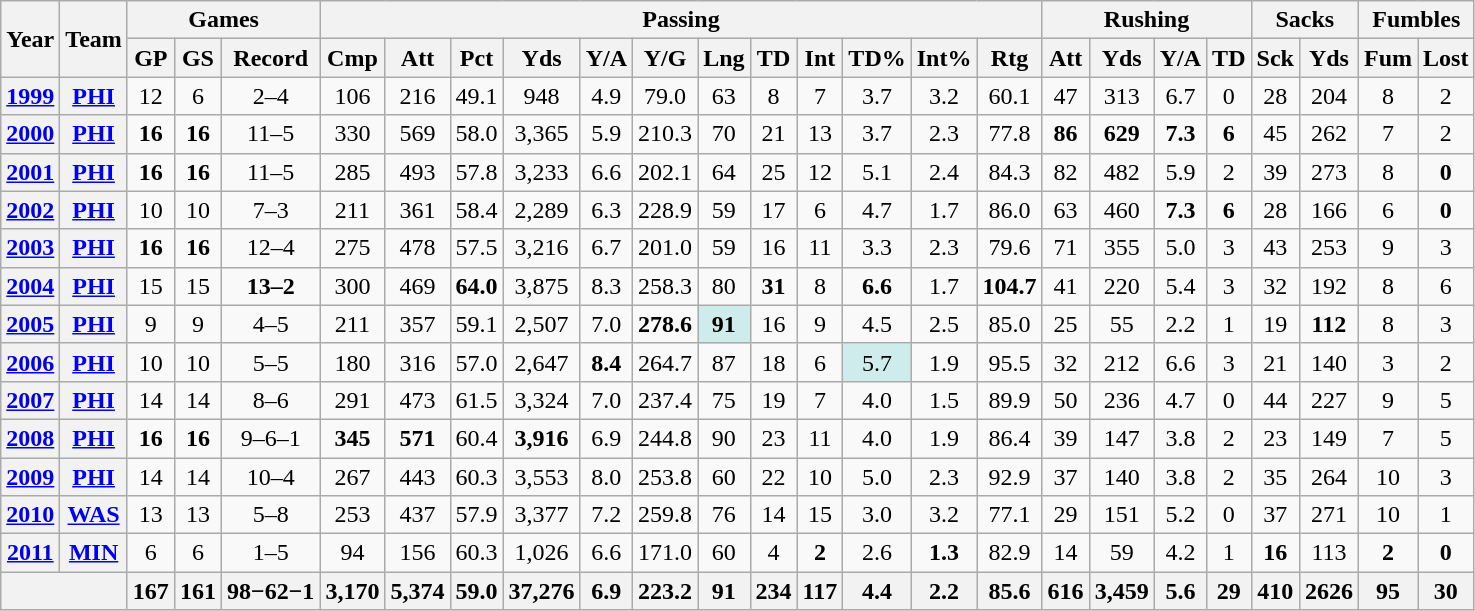<table class="wikitable" style="text-align:center;">
<tr>
<th rowspan="2">Year</th>
<th rowspan="2">Team</th>
<th colspan="3">Games</th>
<th colspan="12">Passing</th>
<th colspan="4">Rushing</th>
<th colspan="2">Sacks</th>
<th colspan="2">Fumbles</th>
</tr>
<tr>
<th>GP</th>
<th>GS</th>
<th>Record</th>
<th>Cmp</th>
<th>Att</th>
<th>Pct</th>
<th>Yds</th>
<th>Y/A</th>
<th>Y/G</th>
<th>Lng</th>
<th>TD</th>
<th>Int</th>
<th>TD%</th>
<th>Int%</th>
<th>Rtg</th>
<th>Att</th>
<th>Yds</th>
<th>Y/A</th>
<th>TD</th>
<th>Sck</th>
<th>Yds</th>
<th>Fum</th>
<th>Lost</th>
</tr>
<tr>
<th><a href='#'>1999</a></th>
<th><a href='#'>PHI</a></th>
<td>12</td>
<td>6</td>
<td>2–4</td>
<td>106</td>
<td>216</td>
<td>49.1</td>
<td>948</td>
<td>4.9</td>
<td>79.0</td>
<td>63</td>
<td>8</td>
<td>7</td>
<td>3.7</td>
<td>3.2</td>
<td>60.1</td>
<td>47</td>
<td>313</td>
<td>6.7</td>
<td>0</td>
<td>28</td>
<td>204</td>
<td>8</td>
<td>2</td>
</tr>
<tr>
<th><a href='#'>2000</a></th>
<th><a href='#'>PHI</a></th>
<td><strong>16</strong></td>
<td><strong>16</strong></td>
<td>11–5</td>
<td>330</td>
<td>569</td>
<td>58.0</td>
<td>3,365</td>
<td>5.9</td>
<td>210.3</td>
<td>70</td>
<td>21</td>
<td>13</td>
<td>3.7</td>
<td>2.3</td>
<td>77.8</td>
<td><strong>86</strong></td>
<td><strong>629</strong></td>
<td><strong>7.3</strong></td>
<td><strong>6</strong></td>
<td>45</td>
<td>262</td>
<td>7</td>
<td>2</td>
</tr>
<tr>
<th><a href='#'>2001</a></th>
<th><a href='#'>PHI</a></th>
<td><strong>16</strong></td>
<td><strong>16</strong></td>
<td>11–5</td>
<td>285</td>
<td>493</td>
<td>57.8</td>
<td>3,233</td>
<td>6.6</td>
<td>202.1</td>
<td>64</td>
<td>25</td>
<td>12</td>
<td>5.1</td>
<td>2.4</td>
<td>84.3</td>
<td>82</td>
<td>482</td>
<td>5.9</td>
<td>2</td>
<td>39</td>
<td>273</td>
<td>8</td>
<td><strong>0</strong></td>
</tr>
<tr>
<th><a href='#'>2002</a></th>
<th><a href='#'>PHI</a></th>
<td>10</td>
<td>10</td>
<td>7–3</td>
<td>211</td>
<td>361</td>
<td>58.4</td>
<td>2,289</td>
<td>6.3</td>
<td>228.9</td>
<td>59</td>
<td>17</td>
<td>6</td>
<td>4.7</td>
<td>1.7</td>
<td>86.0</td>
<td>63</td>
<td>460</td>
<td><strong>7.3</strong></td>
<td><strong>6</strong></td>
<td>28</td>
<td>166</td>
<td>6</td>
<td><strong>0</strong></td>
</tr>
<tr>
<th><a href='#'>2003</a></th>
<th><a href='#'>PHI</a></th>
<td><strong>16</strong></td>
<td><strong>16</strong></td>
<td>12–4</td>
<td>275</td>
<td>478</td>
<td>57.5</td>
<td>3,216</td>
<td>6.7</td>
<td>201.0</td>
<td>59</td>
<td>16</td>
<td>11</td>
<td>3.3</td>
<td>2.3</td>
<td>79.6</td>
<td>71</td>
<td>355</td>
<td>5.0</td>
<td>3</td>
<td>43</td>
<td>253</td>
<td>9</td>
<td>3</td>
</tr>
<tr>
<th><a href='#'>2004</a></th>
<th><a href='#'>PHI</a></th>
<td>15</td>
<td>15</td>
<td><strong>13–2</strong></td>
<td>300</td>
<td>469</td>
<td><strong>64.0</strong></td>
<td>3,875</td>
<td>8.3</td>
<td>258.3</td>
<td>80</td>
<td><strong>31</strong></td>
<td>8</td>
<td><strong>6.6</strong></td>
<td>1.7</td>
<td><strong>104.7</strong></td>
<td>41</td>
<td>220</td>
<td>5.4</td>
<td>3</td>
<td>32</td>
<td>192</td>
<td>8</td>
<td>6</td>
</tr>
<tr>
<th><a href='#'>2005</a></th>
<th><a href='#'>PHI</a></th>
<td>9</td>
<td>9</td>
<td>4–5</td>
<td>211</td>
<td>357</td>
<td>59.1</td>
<td>2,507</td>
<td>7.0</td>
<td><strong>278.6</strong></td>
<td style="background:#cfecec;"><strong>91</strong></td>
<td>16</td>
<td>9</td>
<td>4.5</td>
<td>2.5</td>
<td>85.0</td>
<td>25</td>
<td>55</td>
<td>2.2</td>
<td>1</td>
<td>19</td>
<td><strong>112</strong></td>
<td>8</td>
<td>3</td>
</tr>
<tr>
<th><a href='#'>2006</a></th>
<th><a href='#'>PHI</a></th>
<td>10</td>
<td>10</td>
<td>5–5</td>
<td>180</td>
<td>316</td>
<td>57.0</td>
<td>2,647</td>
<td><strong>8.4</strong></td>
<td>264.7</td>
<td>87</td>
<td>18</td>
<td>6</td>
<td style="background:#cfecec;">5.7</td>
<td>1.9</td>
<td>95.5</td>
<td>32</td>
<td>212</td>
<td>6.6</td>
<td>3</td>
<td>21</td>
<td>140</td>
<td>3</td>
<td>2</td>
</tr>
<tr>
<th><a href='#'>2007</a></th>
<th><a href='#'>PHI</a></th>
<td>14</td>
<td>14</td>
<td>8–6</td>
<td>291</td>
<td>473</td>
<td>61.5</td>
<td>3,324</td>
<td>7.0</td>
<td>237.4</td>
<td>75</td>
<td>19</td>
<td>7</td>
<td>4.0</td>
<td>1.5</td>
<td>89.9</td>
<td>50</td>
<td>236</td>
<td>4.7</td>
<td>0</td>
<td>44</td>
<td>227</td>
<td>9</td>
<td>5</td>
</tr>
<tr>
<th><a href='#'>2008</a></th>
<th><a href='#'>PHI</a></th>
<td><strong>16</strong></td>
<td><strong>16</strong></td>
<td>9–6–1</td>
<td><strong>345</strong></td>
<td><strong>571</strong></td>
<td>60.4</td>
<td><strong>3,916</strong></td>
<td>6.9</td>
<td>244.8</td>
<td>90</td>
<td>23</td>
<td>11</td>
<td>4.0</td>
<td>1.9</td>
<td>86.4</td>
<td>39</td>
<td>147</td>
<td>3.8</td>
<td>2</td>
<td>23</td>
<td>149</td>
<td>7</td>
<td>5</td>
</tr>
<tr>
<th><a href='#'>2009</a></th>
<th><a href='#'>PHI</a></th>
<td>14</td>
<td>14</td>
<td>10–4</td>
<td>267</td>
<td>443</td>
<td>60.3</td>
<td>3,553</td>
<td>8.0</td>
<td>253.8</td>
<td>60</td>
<td>22</td>
<td>10</td>
<td>5.0</td>
<td>2.3</td>
<td>92.9</td>
<td>37</td>
<td>140</td>
<td>3.8</td>
<td>2</td>
<td>35</td>
<td>264</td>
<td>10</td>
<td>3</td>
</tr>
<tr>
<th><a href='#'>2010</a></th>
<th><a href='#'>WAS</a></th>
<td>13</td>
<td>13</td>
<td>5–8</td>
<td>253</td>
<td>437</td>
<td>57.9</td>
<td>3,377</td>
<td>7.2</td>
<td>259.8</td>
<td>76</td>
<td>14</td>
<td>15</td>
<td>3.0</td>
<td>3.2</td>
<td>77.1</td>
<td>29</td>
<td>151</td>
<td>5.2</td>
<td>0</td>
<td>37</td>
<td>271</td>
<td>10</td>
<td>1</td>
</tr>
<tr>
<th><a href='#'>2011</a></th>
<th><a href='#'>MIN</a></th>
<td>6</td>
<td>6</td>
<td>1–5</td>
<td>94</td>
<td>156</td>
<td>60.3</td>
<td>1,026</td>
<td>6.6</td>
<td>171.0</td>
<td>60</td>
<td>4</td>
<td><strong>2</strong></td>
<td>2.6</td>
<td><strong>1.3</strong></td>
<td>82.9</td>
<td>14</td>
<td>59</td>
<td>4.2</td>
<td>1</td>
<td><strong>16</strong></td>
<td>113</td>
<td><strong>2</strong></td>
<td><strong>0</strong></td>
</tr>
<tr>
<th colspan="2"></th>
<th>167</th>
<th>161</th>
<th>98−62−1</th>
<th>3,170</th>
<th>5,374</th>
<th>59.0</th>
<th>37,276</th>
<th>6.9</th>
<th>223.2</th>
<th>91</th>
<th>234</th>
<th>117</th>
<th>4.4</th>
<th>2.2</th>
<th>85.6</th>
<th>616</th>
<th>3,459</th>
<th>5.6</th>
<th>29</th>
<th>410</th>
<th>2626</th>
<th>95</th>
<th>30</th>
</tr>
</table>
